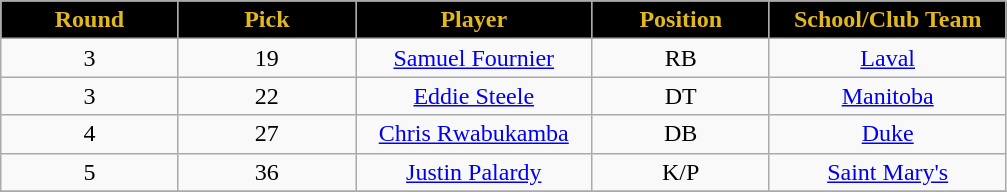<table class="wikitable sortable">
<tr>
<th style="background:black;color:#e1b81e;" width="15%">Round</th>
<th style="background:black;color:#e1b81e;" width="15%">Pick</th>
<th style="background:black;color:#e1b81e;" width="20%">Player</th>
<th style="background:black;color:#e1b81e;" width="15%">Position</th>
<th style="background:black;color:#e1b81e;" width="20%">School/Club Team</th>
</tr>
<tr align="center">
<td align=center>3</td>
<td>19</td>
<td><a href='#'>Samuel Fournier</a></td>
<td>RB</td>
<td><a href='#'>Laval</a></td>
</tr>
<tr align="center">
<td align=center>3</td>
<td>22</td>
<td><a href='#'>Eddie Steele</a></td>
<td>DT</td>
<td><a href='#'>Manitoba</a></td>
</tr>
<tr align="center">
<td align=center>4</td>
<td>27</td>
<td><a href='#'>Chris Rwabukamba</a></td>
<td>DB</td>
<td><a href='#'>Duke</a></td>
</tr>
<tr align="center">
<td align=center>5</td>
<td>36</td>
<td><a href='#'>Justin Palardy</a></td>
<td>K/P</td>
<td><a href='#'>Saint Mary's</a></td>
</tr>
<tr>
</tr>
</table>
